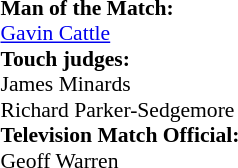<table width=100% style="font-size: 90%">
<tr>
<td><br><strong>Man of the Match:</strong>
<br> <a href='#'>Gavin Cattle</a><br><strong>Touch judges:</strong>
<br> James Minards
<br> Richard Parker-Sedgemore
<br><strong>Television Match Official:</strong>
<br> Geoff Warren</td>
</tr>
</table>
